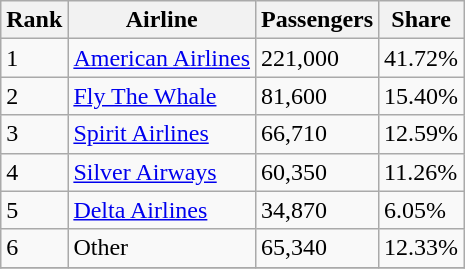<table class="wikitable" width=align=>
<tr>
<th>Rank</th>
<th>Airline</th>
<th>Passengers</th>
<th>Share</th>
</tr>
<tr>
<td>1</td>
<td><a href='#'>American Airlines</a></td>
<td>221,000</td>
<td>41.72%</td>
</tr>
<tr>
<td>2</td>
<td><a href='#'>Fly The Whale</a></td>
<td>81,600</td>
<td>15.40%</td>
</tr>
<tr>
<td>3</td>
<td><a href='#'>Spirit Airlines</a></td>
<td>66,710</td>
<td>12.59%</td>
</tr>
<tr>
<td>4</td>
<td><a href='#'>Silver Airways</a></td>
<td>60,350</td>
<td>11.26%</td>
</tr>
<tr>
<td>5</td>
<td><a href='#'>Delta Airlines</a></td>
<td>34,870</td>
<td>6.05%</td>
</tr>
<tr>
<td>6</td>
<td>Other</td>
<td>65,340</td>
<td>12.33%</td>
</tr>
<tr>
</tr>
</table>
